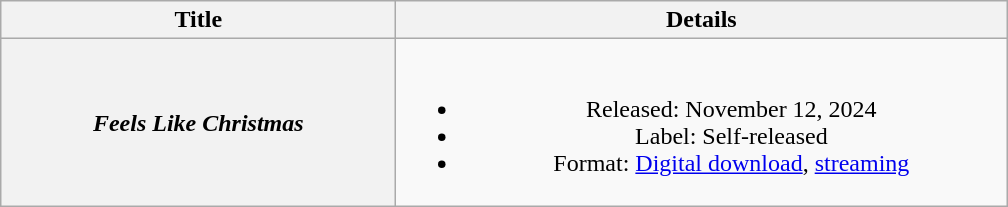<table class="wikitable plainrowheaders" style="text-align:center;">
<tr>
<th style="width:16em;">Title</th>
<th style="width:25em;">Details</th>
</tr>
<tr>
<th scope="row"><em>Feels Like Christmas</em></th>
<td><br><ul><li>Released: November 12, 2024</li><li>Label: Self-released</li><li>Format: <a href='#'>Digital download</a>, <a href='#'>streaming</a></li></ul></td>
</tr>
</table>
